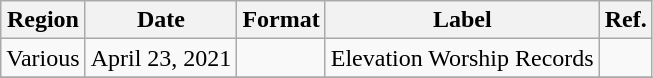<table class="wikitable plainrowheaders">
<tr>
<th scope="col">Region</th>
<th scope="col">Date</th>
<th scope="col">Format</th>
<th scope="col">Label</th>
<th scope="col">Ref.</th>
</tr>
<tr>
<td>Various</td>
<td>April 23, 2021</td>
<td></td>
<td>Elevation Worship Records</td>
<td></td>
</tr>
<tr>
</tr>
</table>
